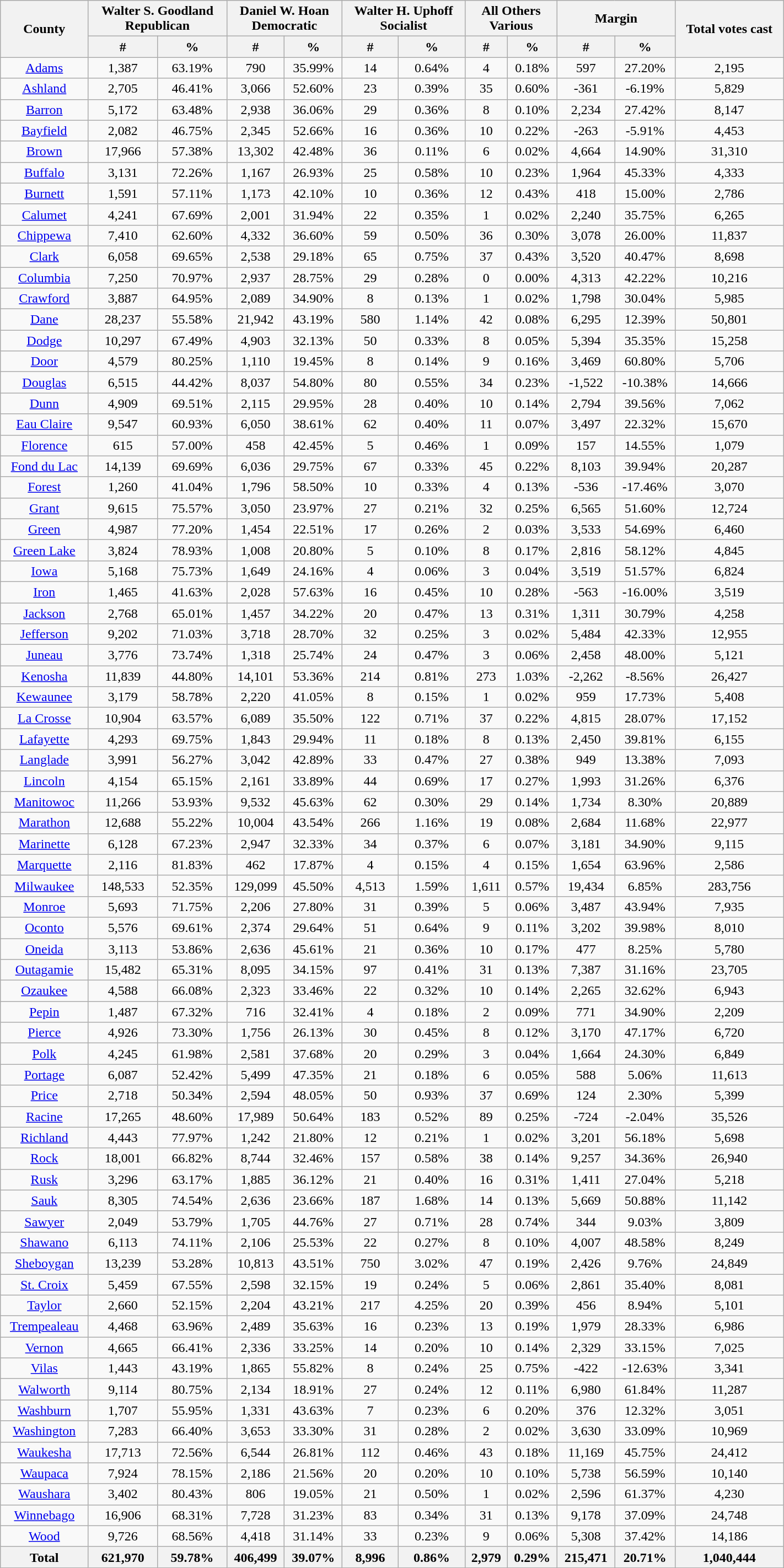<table width="75%" class="wikitable sortable" style="text-align:center">
<tr>
<th rowspan="2" style="text-align:center;">County</th>
<th colspan="2" style="text-align:center;">Walter S. Goodland<br>Republican</th>
<th colspan="2" style="text-align:center;">Daniel W. Hoan<br>Democratic</th>
<th colspan="2" style="text-align:center;">Walter H. Uphoff<br>Socialist</th>
<th colspan="2" style="text-align:center;">All Others<br>Various</th>
<th colspan="2" style="text-align:center;">Margin</th>
<th rowspan="2" style="text-align:center;">Total votes cast</th>
</tr>
<tr>
<th style="text-align:center;" data-sort-type="number">#</th>
<th style="text-align:center;" data-sort-type="number">%</th>
<th style="text-align:center;" data-sort-type="number">#</th>
<th style="text-align:center;" data-sort-type="number">%</th>
<th style="text-align:center;" data-sort-type="number">#</th>
<th style="text-align:center;" data-sort-type="number">%</th>
<th style="text-align:center;" data-sort-type="number">#</th>
<th style="text-align:center;" data-sort-type="number">%</th>
<th style="text-align:center;" data-sort-type="number">#</th>
<th style="text-align:center;" data-sort-type="number">%</th>
</tr>
<tr style="text-align:center;">
<td><a href='#'>Adams</a></td>
<td>1,387</td>
<td>63.19%</td>
<td>790</td>
<td>35.99%</td>
<td>14</td>
<td>0.64%</td>
<td>4</td>
<td>0.18%</td>
<td>597</td>
<td>27.20%</td>
<td>2,195</td>
</tr>
<tr style="text-align:center;">
<td><a href='#'>Ashland</a></td>
<td>2,705</td>
<td>46.41%</td>
<td>3,066</td>
<td>52.60%</td>
<td>23</td>
<td>0.39%</td>
<td>35</td>
<td>0.60%</td>
<td>-361</td>
<td>-6.19%</td>
<td>5,829</td>
</tr>
<tr style="text-align:center;">
<td><a href='#'>Barron</a></td>
<td>5,172</td>
<td>63.48%</td>
<td>2,938</td>
<td>36.06%</td>
<td>29</td>
<td>0.36%</td>
<td>8</td>
<td>0.10%</td>
<td>2,234</td>
<td>27.42%</td>
<td>8,147</td>
</tr>
<tr style="text-align:center;">
<td><a href='#'>Bayfield</a></td>
<td>2,082</td>
<td>46.75%</td>
<td>2,345</td>
<td>52.66%</td>
<td>16</td>
<td>0.36%</td>
<td>10</td>
<td>0.22%</td>
<td>-263</td>
<td>-5.91%</td>
<td>4,453</td>
</tr>
<tr style="text-align:center;">
<td><a href='#'>Brown</a></td>
<td>17,966</td>
<td>57.38%</td>
<td>13,302</td>
<td>42.48%</td>
<td>36</td>
<td>0.11%</td>
<td>6</td>
<td>0.02%</td>
<td>4,664</td>
<td>14.90%</td>
<td>31,310</td>
</tr>
<tr style="text-align:center;">
<td><a href='#'>Buffalo</a></td>
<td>3,131</td>
<td>72.26%</td>
<td>1,167</td>
<td>26.93%</td>
<td>25</td>
<td>0.58%</td>
<td>10</td>
<td>0.23%</td>
<td>1,964</td>
<td>45.33%</td>
<td>4,333</td>
</tr>
<tr style="text-align:center;">
<td><a href='#'>Burnett</a></td>
<td>1,591</td>
<td>57.11%</td>
<td>1,173</td>
<td>42.10%</td>
<td>10</td>
<td>0.36%</td>
<td>12</td>
<td>0.43%</td>
<td>418</td>
<td>15.00%</td>
<td>2,786</td>
</tr>
<tr style="text-align:center;">
<td><a href='#'>Calumet</a></td>
<td>4,241</td>
<td>67.69%</td>
<td>2,001</td>
<td>31.94%</td>
<td>22</td>
<td>0.35%</td>
<td>1</td>
<td>0.02%</td>
<td>2,240</td>
<td>35.75%</td>
<td>6,265</td>
</tr>
<tr style="text-align:center;">
<td><a href='#'>Chippewa</a></td>
<td>7,410</td>
<td>62.60%</td>
<td>4,332</td>
<td>36.60%</td>
<td>59</td>
<td>0.50%</td>
<td>36</td>
<td>0.30%</td>
<td>3,078</td>
<td>26.00%</td>
<td>11,837</td>
</tr>
<tr style="text-align:center;">
<td><a href='#'>Clark</a></td>
<td>6,058</td>
<td>69.65%</td>
<td>2,538</td>
<td>29.18%</td>
<td>65</td>
<td>0.75%</td>
<td>37</td>
<td>0.43%</td>
<td>3,520</td>
<td>40.47%</td>
<td>8,698</td>
</tr>
<tr style="text-align:center;">
<td><a href='#'>Columbia</a></td>
<td>7,250</td>
<td>70.97%</td>
<td>2,937</td>
<td>28.75%</td>
<td>29</td>
<td>0.28%</td>
<td>0</td>
<td>0.00%</td>
<td>4,313</td>
<td>42.22%</td>
<td>10,216</td>
</tr>
<tr style="text-align:center;">
<td><a href='#'>Crawford</a></td>
<td>3,887</td>
<td>64.95%</td>
<td>2,089</td>
<td>34.90%</td>
<td>8</td>
<td>0.13%</td>
<td>1</td>
<td>0.02%</td>
<td>1,798</td>
<td>30.04%</td>
<td>5,985</td>
</tr>
<tr style="text-align:center;">
<td><a href='#'>Dane</a></td>
<td>28,237</td>
<td>55.58%</td>
<td>21,942</td>
<td>43.19%</td>
<td>580</td>
<td>1.14%</td>
<td>42</td>
<td>0.08%</td>
<td>6,295</td>
<td>12.39%</td>
<td>50,801</td>
</tr>
<tr style="text-align:center;">
<td><a href='#'>Dodge</a></td>
<td>10,297</td>
<td>67.49%</td>
<td>4,903</td>
<td>32.13%</td>
<td>50</td>
<td>0.33%</td>
<td>8</td>
<td>0.05%</td>
<td>5,394</td>
<td>35.35%</td>
<td>15,258</td>
</tr>
<tr style="text-align:center;">
<td><a href='#'>Door</a></td>
<td>4,579</td>
<td>80.25%</td>
<td>1,110</td>
<td>19.45%</td>
<td>8</td>
<td>0.14%</td>
<td>9</td>
<td>0.16%</td>
<td>3,469</td>
<td>60.80%</td>
<td>5,706</td>
</tr>
<tr style="text-align:center;">
<td><a href='#'>Douglas</a></td>
<td>6,515</td>
<td>44.42%</td>
<td>8,037</td>
<td>54.80%</td>
<td>80</td>
<td>0.55%</td>
<td>34</td>
<td>0.23%</td>
<td>-1,522</td>
<td>-10.38%</td>
<td>14,666</td>
</tr>
<tr style="text-align:center;">
<td><a href='#'>Dunn</a></td>
<td>4,909</td>
<td>69.51%</td>
<td>2,115</td>
<td>29.95%</td>
<td>28</td>
<td>0.40%</td>
<td>10</td>
<td>0.14%</td>
<td>2,794</td>
<td>39.56%</td>
<td>7,062</td>
</tr>
<tr style="text-align:center;">
<td><a href='#'>Eau Claire</a></td>
<td>9,547</td>
<td>60.93%</td>
<td>6,050</td>
<td>38.61%</td>
<td>62</td>
<td>0.40%</td>
<td>11</td>
<td>0.07%</td>
<td>3,497</td>
<td>22.32%</td>
<td>15,670</td>
</tr>
<tr style="text-align:center;">
<td><a href='#'>Florence</a></td>
<td>615</td>
<td>57.00%</td>
<td>458</td>
<td>42.45%</td>
<td>5</td>
<td>0.46%</td>
<td>1</td>
<td>0.09%</td>
<td>157</td>
<td>14.55%</td>
<td>1,079</td>
</tr>
<tr style="text-align:center;">
<td><a href='#'>Fond du Lac</a></td>
<td>14,139</td>
<td>69.69%</td>
<td>6,036</td>
<td>29.75%</td>
<td>67</td>
<td>0.33%</td>
<td>45</td>
<td>0.22%</td>
<td>8,103</td>
<td>39.94%</td>
<td>20,287</td>
</tr>
<tr style="text-align:center;">
<td><a href='#'>Forest</a></td>
<td>1,260</td>
<td>41.04%</td>
<td>1,796</td>
<td>58.50%</td>
<td>10</td>
<td>0.33%</td>
<td>4</td>
<td>0.13%</td>
<td>-536</td>
<td>-17.46%</td>
<td>3,070</td>
</tr>
<tr style="text-align:center;">
<td><a href='#'>Grant</a></td>
<td>9,615</td>
<td>75.57%</td>
<td>3,050</td>
<td>23.97%</td>
<td>27</td>
<td>0.21%</td>
<td>32</td>
<td>0.25%</td>
<td>6,565</td>
<td>51.60%</td>
<td>12,724</td>
</tr>
<tr style="text-align:center;">
<td><a href='#'>Green</a></td>
<td>4,987</td>
<td>77.20%</td>
<td>1,454</td>
<td>22.51%</td>
<td>17</td>
<td>0.26%</td>
<td>2</td>
<td>0.03%</td>
<td>3,533</td>
<td>54.69%</td>
<td>6,460</td>
</tr>
<tr style="text-align:center;">
<td><a href='#'>Green Lake</a></td>
<td>3,824</td>
<td>78.93%</td>
<td>1,008</td>
<td>20.80%</td>
<td>5</td>
<td>0.10%</td>
<td>8</td>
<td>0.17%</td>
<td>2,816</td>
<td>58.12%</td>
<td>4,845</td>
</tr>
<tr style="text-align:center;">
<td><a href='#'>Iowa</a></td>
<td>5,168</td>
<td>75.73%</td>
<td>1,649</td>
<td>24.16%</td>
<td>4</td>
<td>0.06%</td>
<td>3</td>
<td>0.04%</td>
<td>3,519</td>
<td>51.57%</td>
<td>6,824</td>
</tr>
<tr style="text-align:center;">
<td><a href='#'>Iron</a></td>
<td>1,465</td>
<td>41.63%</td>
<td>2,028</td>
<td>57.63%</td>
<td>16</td>
<td>0.45%</td>
<td>10</td>
<td>0.28%</td>
<td>-563</td>
<td>-16.00%</td>
<td>3,519</td>
</tr>
<tr style="text-align:center;">
<td><a href='#'>Jackson</a></td>
<td>2,768</td>
<td>65.01%</td>
<td>1,457</td>
<td>34.22%</td>
<td>20</td>
<td>0.47%</td>
<td>13</td>
<td>0.31%</td>
<td>1,311</td>
<td>30.79%</td>
<td>4,258</td>
</tr>
<tr style="text-align:center;">
<td><a href='#'>Jefferson</a></td>
<td>9,202</td>
<td>71.03%</td>
<td>3,718</td>
<td>28.70%</td>
<td>32</td>
<td>0.25%</td>
<td>3</td>
<td>0.02%</td>
<td>5,484</td>
<td>42.33%</td>
<td>12,955</td>
</tr>
<tr style="text-align:center;">
<td><a href='#'>Juneau</a></td>
<td>3,776</td>
<td>73.74%</td>
<td>1,318</td>
<td>25.74%</td>
<td>24</td>
<td>0.47%</td>
<td>3</td>
<td>0.06%</td>
<td>2,458</td>
<td>48.00%</td>
<td>5,121</td>
</tr>
<tr style="text-align:center;">
<td><a href='#'>Kenosha</a></td>
<td>11,839</td>
<td>44.80%</td>
<td>14,101</td>
<td>53.36%</td>
<td>214</td>
<td>0.81%</td>
<td>273</td>
<td>1.03%</td>
<td>-2,262</td>
<td>-8.56%</td>
<td>26,427</td>
</tr>
<tr style="text-align:center;">
<td><a href='#'>Kewaunee</a></td>
<td>3,179</td>
<td>58.78%</td>
<td>2,220</td>
<td>41.05%</td>
<td>8</td>
<td>0.15%</td>
<td>1</td>
<td>0.02%</td>
<td>959</td>
<td>17.73%</td>
<td>5,408</td>
</tr>
<tr style="text-align:center;">
<td><a href='#'>La Crosse</a></td>
<td>10,904</td>
<td>63.57%</td>
<td>6,089</td>
<td>35.50%</td>
<td>122</td>
<td>0.71%</td>
<td>37</td>
<td>0.22%</td>
<td>4,815</td>
<td>28.07%</td>
<td>17,152</td>
</tr>
<tr style="text-align:center;">
<td><a href='#'>Lafayette</a></td>
<td>4,293</td>
<td>69.75%</td>
<td>1,843</td>
<td>29.94%</td>
<td>11</td>
<td>0.18%</td>
<td>8</td>
<td>0.13%</td>
<td>2,450</td>
<td>39.81%</td>
<td>6,155</td>
</tr>
<tr style="text-align:center;">
<td><a href='#'>Langlade</a></td>
<td>3,991</td>
<td>56.27%</td>
<td>3,042</td>
<td>42.89%</td>
<td>33</td>
<td>0.47%</td>
<td>27</td>
<td>0.38%</td>
<td>949</td>
<td>13.38%</td>
<td>7,093</td>
</tr>
<tr style="text-align:center;">
<td><a href='#'>Lincoln</a></td>
<td>4,154</td>
<td>65.15%</td>
<td>2,161</td>
<td>33.89%</td>
<td>44</td>
<td>0.69%</td>
<td>17</td>
<td>0.27%</td>
<td>1,993</td>
<td>31.26%</td>
<td>6,376</td>
</tr>
<tr style="text-align:center;">
<td><a href='#'>Manitowoc</a></td>
<td>11,266</td>
<td>53.93%</td>
<td>9,532</td>
<td>45.63%</td>
<td>62</td>
<td>0.30%</td>
<td>29</td>
<td>0.14%</td>
<td>1,734</td>
<td>8.30%</td>
<td>20,889</td>
</tr>
<tr style="text-align:center;">
<td><a href='#'>Marathon</a></td>
<td>12,688</td>
<td>55.22%</td>
<td>10,004</td>
<td>43.54%</td>
<td>266</td>
<td>1.16%</td>
<td>19</td>
<td>0.08%</td>
<td>2,684</td>
<td>11.68%</td>
<td>22,977</td>
</tr>
<tr style="text-align:center;">
<td><a href='#'>Marinette</a></td>
<td>6,128</td>
<td>67.23%</td>
<td>2,947</td>
<td>32.33%</td>
<td>34</td>
<td>0.37%</td>
<td>6</td>
<td>0.07%</td>
<td>3,181</td>
<td>34.90%</td>
<td>9,115</td>
</tr>
<tr style="text-align:center;">
<td><a href='#'>Marquette</a></td>
<td>2,116</td>
<td>81.83%</td>
<td>462</td>
<td>17.87%</td>
<td>4</td>
<td>0.15%</td>
<td>4</td>
<td>0.15%</td>
<td>1,654</td>
<td>63.96%</td>
<td>2,586</td>
</tr>
<tr style="text-align:center;">
<td><a href='#'>Milwaukee</a></td>
<td>148,533</td>
<td>52.35%</td>
<td>129,099</td>
<td>45.50%</td>
<td>4,513</td>
<td>1.59%</td>
<td>1,611</td>
<td>0.57%</td>
<td>19,434</td>
<td>6.85%</td>
<td>283,756</td>
</tr>
<tr style="text-align:center;">
<td><a href='#'>Monroe</a></td>
<td>5,693</td>
<td>71.75%</td>
<td>2,206</td>
<td>27.80%</td>
<td>31</td>
<td>0.39%</td>
<td>5</td>
<td>0.06%</td>
<td>3,487</td>
<td>43.94%</td>
<td>7,935</td>
</tr>
<tr style="text-align:center;">
<td><a href='#'>Oconto</a></td>
<td>5,576</td>
<td>69.61%</td>
<td>2,374</td>
<td>29.64%</td>
<td>51</td>
<td>0.64%</td>
<td>9</td>
<td>0.11%</td>
<td>3,202</td>
<td>39.98%</td>
<td>8,010</td>
</tr>
<tr style="text-align:center;">
<td><a href='#'>Oneida</a></td>
<td>3,113</td>
<td>53.86%</td>
<td>2,636</td>
<td>45.61%</td>
<td>21</td>
<td>0.36%</td>
<td>10</td>
<td>0.17%</td>
<td>477</td>
<td>8.25%</td>
<td>5,780</td>
</tr>
<tr style="text-align:center;">
<td><a href='#'>Outagamie</a></td>
<td>15,482</td>
<td>65.31%</td>
<td>8,095</td>
<td>34.15%</td>
<td>97</td>
<td>0.41%</td>
<td>31</td>
<td>0.13%</td>
<td>7,387</td>
<td>31.16%</td>
<td>23,705</td>
</tr>
<tr style="text-align:center;">
<td><a href='#'>Ozaukee</a></td>
<td>4,588</td>
<td>66.08%</td>
<td>2,323</td>
<td>33.46%</td>
<td>22</td>
<td>0.32%</td>
<td>10</td>
<td>0.14%</td>
<td>2,265</td>
<td>32.62%</td>
<td>6,943</td>
</tr>
<tr style="text-align:center;">
<td><a href='#'>Pepin</a></td>
<td>1,487</td>
<td>67.32%</td>
<td>716</td>
<td>32.41%</td>
<td>4</td>
<td>0.18%</td>
<td>2</td>
<td>0.09%</td>
<td>771</td>
<td>34.90%</td>
<td>2,209</td>
</tr>
<tr style="text-align:center;">
<td><a href='#'>Pierce</a></td>
<td>4,926</td>
<td>73.30%</td>
<td>1,756</td>
<td>26.13%</td>
<td>30</td>
<td>0.45%</td>
<td>8</td>
<td>0.12%</td>
<td>3,170</td>
<td>47.17%</td>
<td>6,720</td>
</tr>
<tr style="text-align:center;">
<td><a href='#'>Polk</a></td>
<td>4,245</td>
<td>61.98%</td>
<td>2,581</td>
<td>37.68%</td>
<td>20</td>
<td>0.29%</td>
<td>3</td>
<td>0.04%</td>
<td>1,664</td>
<td>24.30%</td>
<td>6,849</td>
</tr>
<tr style="text-align:center;">
<td><a href='#'>Portage</a></td>
<td>6,087</td>
<td>52.42%</td>
<td>5,499</td>
<td>47.35%</td>
<td>21</td>
<td>0.18%</td>
<td>6</td>
<td>0.05%</td>
<td>588</td>
<td>5.06%</td>
<td>11,613</td>
</tr>
<tr style="text-align:center;">
<td><a href='#'>Price</a></td>
<td>2,718</td>
<td>50.34%</td>
<td>2,594</td>
<td>48.05%</td>
<td>50</td>
<td>0.93%</td>
<td>37</td>
<td>0.69%</td>
<td>124</td>
<td>2.30%</td>
<td>5,399</td>
</tr>
<tr style="text-align:center;">
<td><a href='#'>Racine</a></td>
<td>17,265</td>
<td>48.60%</td>
<td>17,989</td>
<td>50.64%</td>
<td>183</td>
<td>0.52%</td>
<td>89</td>
<td>0.25%</td>
<td>-724</td>
<td>-2.04%</td>
<td>35,526</td>
</tr>
<tr style="text-align:center;">
<td><a href='#'>Richland</a></td>
<td>4,443</td>
<td>77.97%</td>
<td>1,242</td>
<td>21.80%</td>
<td>12</td>
<td>0.21%</td>
<td>1</td>
<td>0.02%</td>
<td>3,201</td>
<td>56.18%</td>
<td>5,698</td>
</tr>
<tr style="text-align:center;">
<td><a href='#'>Rock</a></td>
<td>18,001</td>
<td>66.82%</td>
<td>8,744</td>
<td>32.46%</td>
<td>157</td>
<td>0.58%</td>
<td>38</td>
<td>0.14%</td>
<td>9,257</td>
<td>34.36%</td>
<td>26,940</td>
</tr>
<tr style="text-align:center;">
<td><a href='#'>Rusk</a></td>
<td>3,296</td>
<td>63.17%</td>
<td>1,885</td>
<td>36.12%</td>
<td>21</td>
<td>0.40%</td>
<td>16</td>
<td>0.31%</td>
<td>1,411</td>
<td>27.04%</td>
<td>5,218</td>
</tr>
<tr style="text-align:center;">
<td><a href='#'>Sauk</a></td>
<td>8,305</td>
<td>74.54%</td>
<td>2,636</td>
<td>23.66%</td>
<td>187</td>
<td>1.68%</td>
<td>14</td>
<td>0.13%</td>
<td>5,669</td>
<td>50.88%</td>
<td>11,142</td>
</tr>
<tr style="text-align:center;">
<td><a href='#'>Sawyer</a></td>
<td>2,049</td>
<td>53.79%</td>
<td>1,705</td>
<td>44.76%</td>
<td>27</td>
<td>0.71%</td>
<td>28</td>
<td>0.74%</td>
<td>344</td>
<td>9.03%</td>
<td>3,809</td>
</tr>
<tr style="text-align:center;">
<td><a href='#'>Shawano</a></td>
<td>6,113</td>
<td>74.11%</td>
<td>2,106</td>
<td>25.53%</td>
<td>22</td>
<td>0.27%</td>
<td>8</td>
<td>0.10%</td>
<td>4,007</td>
<td>48.58%</td>
<td>8,249</td>
</tr>
<tr style="text-align:center;">
<td><a href='#'>Sheboygan</a></td>
<td>13,239</td>
<td>53.28%</td>
<td>10,813</td>
<td>43.51%</td>
<td>750</td>
<td>3.02%</td>
<td>47</td>
<td>0.19%</td>
<td>2,426</td>
<td>9.76%</td>
<td>24,849</td>
</tr>
<tr style="text-align:center;">
<td><a href='#'>St. Croix</a></td>
<td>5,459</td>
<td>67.55%</td>
<td>2,598</td>
<td>32.15%</td>
<td>19</td>
<td>0.24%</td>
<td>5</td>
<td>0.06%</td>
<td>2,861</td>
<td>35.40%</td>
<td>8,081</td>
</tr>
<tr style="text-align:center;">
<td><a href='#'>Taylor</a></td>
<td>2,660</td>
<td>52.15%</td>
<td>2,204</td>
<td>43.21%</td>
<td>217</td>
<td>4.25%</td>
<td>20</td>
<td>0.39%</td>
<td>456</td>
<td>8.94%</td>
<td>5,101</td>
</tr>
<tr style="text-align:center;">
<td><a href='#'>Trempealeau</a></td>
<td>4,468</td>
<td>63.96%</td>
<td>2,489</td>
<td>35.63%</td>
<td>16</td>
<td>0.23%</td>
<td>13</td>
<td>0.19%</td>
<td>1,979</td>
<td>28.33%</td>
<td>6,986</td>
</tr>
<tr style="text-align:center;">
<td><a href='#'>Vernon</a></td>
<td>4,665</td>
<td>66.41%</td>
<td>2,336</td>
<td>33.25%</td>
<td>14</td>
<td>0.20%</td>
<td>10</td>
<td>0.14%</td>
<td>2,329</td>
<td>33.15%</td>
<td>7,025</td>
</tr>
<tr style="text-align:center;">
<td><a href='#'>Vilas</a></td>
<td>1,443</td>
<td>43.19%</td>
<td>1,865</td>
<td>55.82%</td>
<td>8</td>
<td>0.24%</td>
<td>25</td>
<td>0.75%</td>
<td>-422</td>
<td>-12.63%</td>
<td>3,341</td>
</tr>
<tr style="text-align:center;">
<td><a href='#'>Walworth</a></td>
<td>9,114</td>
<td>80.75%</td>
<td>2,134</td>
<td>18.91%</td>
<td>27</td>
<td>0.24%</td>
<td>12</td>
<td>0.11%</td>
<td>6,980</td>
<td>61.84%</td>
<td>11,287</td>
</tr>
<tr style="text-align:center;">
<td><a href='#'>Washburn</a></td>
<td>1,707</td>
<td>55.95%</td>
<td>1,331</td>
<td>43.63%</td>
<td>7</td>
<td>0.23%</td>
<td>6</td>
<td>0.20%</td>
<td>376</td>
<td>12.32%</td>
<td>3,051</td>
</tr>
<tr style="text-align:center;">
<td><a href='#'>Washington</a></td>
<td>7,283</td>
<td>66.40%</td>
<td>3,653</td>
<td>33.30%</td>
<td>31</td>
<td>0.28%</td>
<td>2</td>
<td>0.02%</td>
<td>3,630</td>
<td>33.09%</td>
<td>10,969</td>
</tr>
<tr style="text-align:center;">
<td><a href='#'>Waukesha</a></td>
<td>17,713</td>
<td>72.56%</td>
<td>6,544</td>
<td>26.81%</td>
<td>112</td>
<td>0.46%</td>
<td>43</td>
<td>0.18%</td>
<td>11,169</td>
<td>45.75%</td>
<td>24,412</td>
</tr>
<tr style="text-align:center;">
<td><a href='#'>Waupaca</a></td>
<td>7,924</td>
<td>78.15%</td>
<td>2,186</td>
<td>21.56%</td>
<td>20</td>
<td>0.20%</td>
<td>10</td>
<td>0.10%</td>
<td>5,738</td>
<td>56.59%</td>
<td>10,140</td>
</tr>
<tr style="text-align:center;">
<td><a href='#'>Waushara</a></td>
<td>3,402</td>
<td>80.43%</td>
<td>806</td>
<td>19.05%</td>
<td>21</td>
<td>0.50%</td>
<td>1</td>
<td>0.02%</td>
<td>2,596</td>
<td>61.37%</td>
<td>4,230</td>
</tr>
<tr style="text-align:center;">
<td><a href='#'>Winnebago</a></td>
<td>16,906</td>
<td>68.31%</td>
<td>7,728</td>
<td>31.23%</td>
<td>83</td>
<td>0.34%</td>
<td>31</td>
<td>0.13%</td>
<td>9,178</td>
<td>37.09%</td>
<td>24,748</td>
</tr>
<tr style="text-align:center;">
<td><a href='#'>Wood</a></td>
<td>9,726</td>
<td>68.56%</td>
<td>4,418</td>
<td>31.14%</td>
<td>33</td>
<td>0.23%</td>
<td>9</td>
<td>0.06%</td>
<td>5,308</td>
<td>37.42%</td>
<td>14,186</td>
</tr>
<tr>
<th>Total</th>
<th>621,970</th>
<th>59.78%</th>
<th>406,499</th>
<th>39.07%</th>
<th>8,996</th>
<th>0.86%</th>
<th>2,979</th>
<th>0.29%</th>
<th>215,471</th>
<th>20.71%</th>
<th>1,040,444</th>
</tr>
</table>
